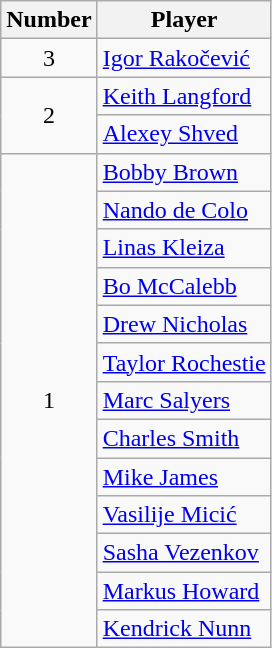<table class="wikitable sortable">
<tr>
<th>Number</th>
<th>Player</th>
</tr>
<tr>
<td style="text-align:center;">3</td>
<td> <a href='#'>Igor Rakočević</a></td>
</tr>
<tr>
<td rowspan=2 style="text-align:center;">2</td>
<td> <a href='#'>Keith Langford</a></td>
</tr>
<tr>
<td> <a href='#'>Alexey Shved</a></td>
</tr>
<tr>
<td rowspan=13 style="text-align:center;">1</td>
<td> <a href='#'>Bobby Brown</a></td>
</tr>
<tr>
<td> <a href='#'>Nando de Colo</a></td>
</tr>
<tr>
<td> <a href='#'>Linas Kleiza</a></td>
</tr>
<tr>
<td> <a href='#'>Bo McCalebb</a></td>
</tr>
<tr>
<td> <a href='#'>Drew Nicholas</a></td>
</tr>
<tr>
<td> <a href='#'>Taylor Rochestie</a></td>
</tr>
<tr>
<td> <a href='#'>Marc Salyers</a></td>
</tr>
<tr>
<td> <a href='#'>Charles Smith</a></td>
</tr>
<tr>
<td> <a href='#'>Mike James</a></td>
</tr>
<tr>
<td> <a href='#'>Vasilije Micić</a></td>
</tr>
<tr>
<td> <a href='#'>Sasha Vezenkov</a></td>
</tr>
<tr>
<td> <a href='#'>Markus Howard</a></td>
</tr>
<tr>
<td> <a href='#'>Kendrick Nunn</a></td>
</tr>
</table>
